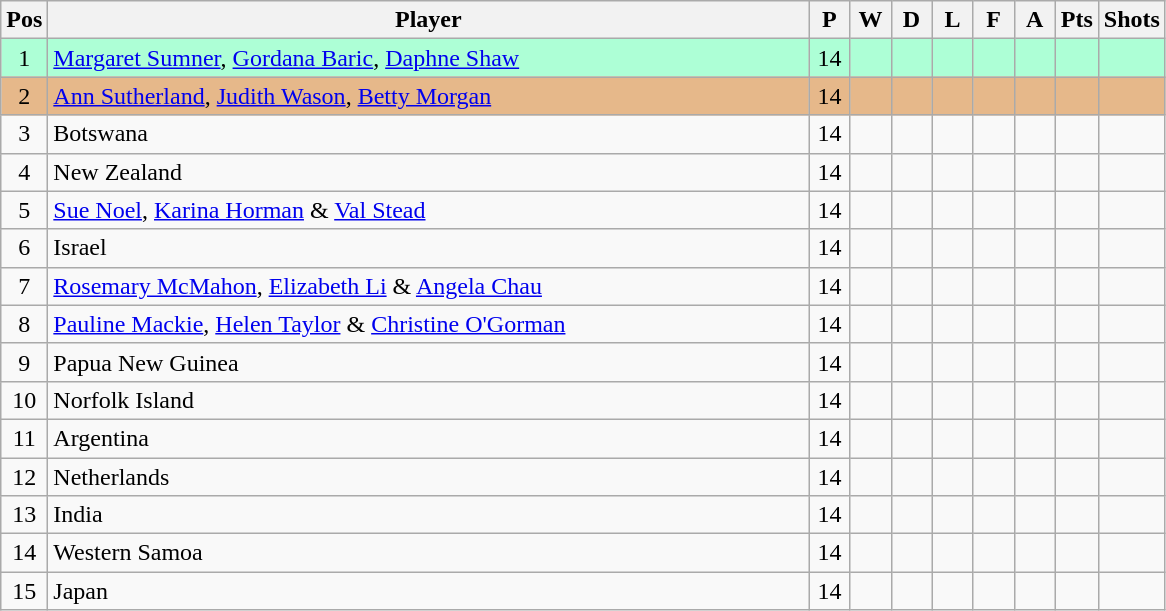<table class="wikitable" style="font-size: 100%">
<tr>
<th width=20>Pos</th>
<th width=500>Player</th>
<th width=20>P</th>
<th width=20>W</th>
<th width=20>D</th>
<th width=20>L</th>
<th width=20>F</th>
<th width=20>A</th>
<th width=20>Pts</th>
<th width=30>Shots</th>
</tr>
<tr align=center style="background: #ADFFD6;">
<td>1</td>
<td align="left"><a href='#'>Margaret Sumner</a>, <a href='#'>Gordana Baric</a>, <a href='#'>Daphne Shaw</a></td>
<td>14</td>
<td></td>
<td></td>
<td></td>
<td></td>
<td></td>
<td></td>
<td></td>
</tr>
<tr align=center style="background: #E6B88A;">
<td>2</td>
<td align="left"> <a href='#'>Ann Sutherland</a>, <a href='#'>Judith Wason</a>, <a href='#'>Betty Morgan</a></td>
<td>14</td>
<td></td>
<td></td>
<td></td>
<td></td>
<td></td>
<td></td>
<td></td>
</tr>
<tr align=center>
<td>3</td>
<td align="left"> Botswana</td>
<td>14</td>
<td></td>
<td></td>
<td></td>
<td></td>
<td></td>
<td></td>
<td></td>
</tr>
<tr align=center>
<td>4</td>
<td align="left"> New Zealand</td>
<td>14</td>
<td></td>
<td></td>
<td></td>
<td></td>
<td></td>
<td></td>
<td></td>
</tr>
<tr align=center>
<td>5</td>
<td align="left"> <a href='#'>Sue Noel</a>, <a href='#'>Karina Horman</a> & <a href='#'>Val Stead</a></td>
<td>14</td>
<td></td>
<td></td>
<td></td>
<td></td>
<td></td>
<td></td>
<td></td>
</tr>
<tr align=center>
<td>6</td>
<td align="left"> Israel</td>
<td>14</td>
<td></td>
<td></td>
<td></td>
<td></td>
<td></td>
<td></td>
<td></td>
</tr>
<tr align=center>
<td>7</td>
<td align="left"> <a href='#'>Rosemary McMahon</a>, <a href='#'>Elizabeth Li</a> & <a href='#'>Angela Chau</a></td>
<td>14</td>
<td></td>
<td></td>
<td></td>
<td></td>
<td></td>
<td></td>
<td></td>
</tr>
<tr align=center>
<td>8</td>
<td align="left"> <a href='#'>Pauline Mackie</a>, <a href='#'>Helen Taylor</a> & <a href='#'>Christine O'Gorman</a></td>
<td>14</td>
<td></td>
<td></td>
<td></td>
<td></td>
<td></td>
<td></td>
<td></td>
</tr>
<tr align=center>
<td>9</td>
<td align="left"> Papua New Guinea</td>
<td>14</td>
<td></td>
<td></td>
<td></td>
<td></td>
<td></td>
<td></td>
<td></td>
</tr>
<tr align=center>
<td>10</td>
<td align="left"> Norfolk Island</td>
<td>14</td>
<td></td>
<td></td>
<td></td>
<td></td>
<td></td>
<td></td>
<td></td>
</tr>
<tr align=center>
<td>11</td>
<td align="left"> Argentina</td>
<td>14</td>
<td></td>
<td></td>
<td></td>
<td></td>
<td></td>
<td></td>
<td></td>
</tr>
<tr align=center>
<td>12</td>
<td align="left"> Netherlands</td>
<td>14</td>
<td></td>
<td></td>
<td></td>
<td></td>
<td></td>
<td></td>
<td></td>
</tr>
<tr align=center>
<td>13</td>
<td align="left"> India</td>
<td>14</td>
<td></td>
<td></td>
<td></td>
<td></td>
<td></td>
<td></td>
<td></td>
</tr>
<tr align=center>
<td>14</td>
<td align="left"> Western Samoa</td>
<td>14</td>
<td></td>
<td></td>
<td></td>
<td></td>
<td></td>
<td></td>
<td></td>
</tr>
<tr align=center>
<td>15</td>
<td align="left"> Japan</td>
<td>14</td>
<td></td>
<td></td>
<td></td>
<td></td>
<td></td>
<td></td>
<td></td>
</tr>
</table>
